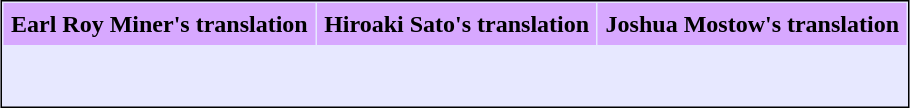<table align=center cellpadding="5" cellspacing="1" style="border:1px solid black; background-color:#e7e8ff;">
<tr align=center bgcolor=#d7a8ff>
<td><strong>Earl Roy Miner's translation</strong></td>
<td><strong>Hiroaki Sato's translation</strong></td>
<td><strong>Joshua Mostow's translation</strong></td>
</tr>
<tr valign=top>
<td><br></td>
<td><br></td>
<td><br></td>
</tr>
<tr>
<td colspan=3></td>
</tr>
</table>
